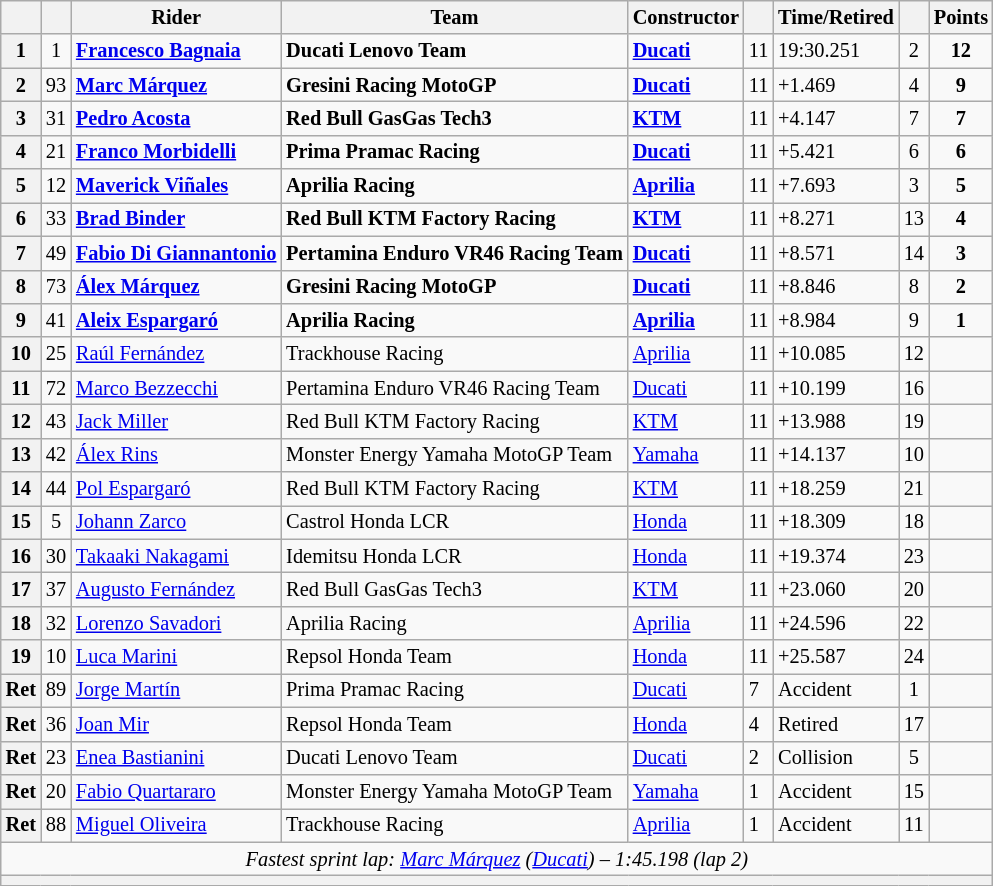<table class="wikitable sortable" style="font-size: 85%;">
<tr>
<th scope="col"></th>
<th scope="col"></th>
<th scope="col">Rider</th>
<th scope="col">Team</th>
<th scope="col">Constructor</th>
<th scope="col" class="unsortable"></th>
<th scope="col" class="unsortable">Time/Retired</th>
<th scope="col"></th>
<th scope="col">Points</th>
</tr>
<tr>
<th scope="row">1</th>
<td align="center">1</td>
<td data-sort-value="bag"> <strong><a href='#'>Francesco Bagnaia</a></strong></td>
<td><strong>Ducati Lenovo Team</strong></td>
<td><strong><a href='#'>Ducati</a></strong></td>
<td>11</td>
<td>19:30.251</td>
<td align="center">2</td>
<td align="center"><strong>12</strong></td>
</tr>
<tr>
<th scope="row">2</th>
<td align="center">93</td>
<td data-sort-value="marqm"> <strong><a href='#'>Marc Márquez</a></strong></td>
<td><strong>Gresini Racing MotoGP</strong></td>
<td><strong><a href='#'>Ducati</a></strong></td>
<td>11</td>
<td>+1.469</td>
<td align="center">4</td>
<td align="center"><strong>9</strong></td>
</tr>
<tr>
<th scope="row">3</th>
<td align="center">31</td>
<td data-sort-value="aco"> <strong><a href='#'>Pedro Acosta</a></strong></td>
<td><strong>Red Bull GasGas Tech3</strong></td>
<td><strong><a href='#'>KTM</a></strong></td>
<td>11</td>
<td>+4.147</td>
<td align="center">7</td>
<td align="center"><strong>7</strong></td>
</tr>
<tr>
<th scope="row">4</th>
<td align="center">21</td>
<td data-sort-value="mor"> <strong><a href='#'>Franco Morbidelli</a></strong></td>
<td><strong>Prima Pramac Racing</strong></td>
<td><strong><a href='#'>Ducati</a></strong></td>
<td>11</td>
<td>+5.421</td>
<td align="center">6</td>
<td align="center"><strong>6</strong></td>
</tr>
<tr>
<th scope="row">5</th>
<td align="center">12</td>
<td data-sort-value="vin"> <strong><a href='#'>Maverick Viñales</a></strong></td>
<td><strong>Aprilia Racing</strong></td>
<td><strong><a href='#'>Aprilia</a></strong></td>
<td>11</td>
<td>+7.693</td>
<td align="center">3</td>
<td align="center"><strong>5</strong></td>
</tr>
<tr>
<th scope="row">6</th>
<td align="center">33</td>
<td data-sort-value="bin"> <strong><a href='#'>Brad Binder</a></strong></td>
<td><strong>Red Bull KTM Factory Racing</strong></td>
<td><strong><a href='#'>KTM</a></strong></td>
<td>11</td>
<td>+8.271</td>
<td align="center">13</td>
<td align="center"><strong>4</strong></td>
</tr>
<tr>
<th scope="row">7</th>
<td align="center">49</td>
<td data-sort-value="mart"> <strong><a href='#'>Fabio Di Giannantonio</a></strong></td>
<td><strong>Pertamina Enduro VR46 Racing Team</strong></td>
<td><strong><a href='#'>Ducati</a></strong></td>
<td>11</td>
<td>+8.571</td>
<td align="center">14</td>
<td align="center"><strong>3</strong></td>
</tr>
<tr>
<th scope="row">8</th>
<td align="center">73</td>
<td data-sort-value="marqa"> <strong><a href='#'>Álex Márquez</a></strong></td>
<td><strong>Gresini Racing MotoGP</strong></td>
<td><strong><a href='#'>Ducati</a></strong></td>
<td>11</td>
<td>+8.846</td>
<td align="center">8</td>
<td align="center"><strong>2</strong></td>
</tr>
<tr>
<th scope="row">9</th>
<td align="center">41</td>
<td data-sort-value="espa"> <strong><a href='#'>Aleix Espargaró</a></strong></td>
<td><strong>Aprilia Racing</strong></td>
<td><strong><a href='#'>Aprilia</a></strong></td>
<td>11</td>
<td>+8.984</td>
<td align="center">9</td>
<td align="center"><strong>1</strong></td>
</tr>
<tr>
<th scope="row">10</th>
<td align="center">25</td>
<td data-sort-value="ferr"> <a href='#'>Raúl Fernández</a></td>
<td>Trackhouse Racing</td>
<td><a href='#'>Aprilia</a></td>
<td>11</td>
<td>+10.085</td>
<td align="center">12</td>
<td></td>
</tr>
<tr>
<th scope="row">11</th>
<td align="center">72</td>
<td data-sort-value="bez"> <a href='#'>Marco Bezzecchi</a></td>
<td>Pertamina Enduro VR46 Racing Team</td>
<td><a href='#'>Ducati</a></td>
<td>11</td>
<td>+10.199</td>
<td align="center">16</td>
<td align="center"></td>
</tr>
<tr>
<th scope="row">12</th>
<td align="center">43</td>
<td data-sort-value="mil"> <a href='#'>Jack Miller</a></td>
<td>Red Bull KTM Factory Racing</td>
<td><a href='#'>KTM</a></td>
<td>11</td>
<td>+13.988</td>
<td align="center">19</td>
<td align="center"></td>
</tr>
<tr>
<th scope="row">13</th>
<td align="center">42</td>
<td data-sort-value="rin"> <a href='#'>Álex Rins</a></td>
<td>Monster Energy Yamaha MotoGP Team</td>
<td><a href='#'>Yamaha</a></td>
<td>11</td>
<td>+14.137</td>
<td align="center">10</td>
<td></td>
</tr>
<tr>
<th scope="row">14</th>
<td align="center">44</td>
<td data-sort-value="espp"> <a href='#'>Pol Espargaró</a></td>
<td>Red Bull KTM Factory Racing</td>
<td><a href='#'>KTM</a></td>
<td>11</td>
<td>+18.259</td>
<td align="center">21</td>
<td align="center"></td>
</tr>
<tr>
<th scope="row">15</th>
<td align="center">5</td>
<td data-sort-value="zar"> <a href='#'>Johann Zarco</a></td>
<td>Castrol Honda LCR</td>
<td><a href='#'>Honda</a></td>
<td>11</td>
<td>+18.309</td>
<td align="center">18</td>
<td align="center"></td>
</tr>
<tr>
<th scope="row">16</th>
<td align="center">30</td>
<td data-sort-value="nak"> <a href='#'>Takaaki Nakagami</a></td>
<td>Idemitsu Honda LCR</td>
<td><a href='#'>Honda</a></td>
<td>11</td>
<td>+19.374</td>
<td align="center">23</td>
<td></td>
</tr>
<tr>
<th scope="row">17</th>
<td align="center">37</td>
<td data-sort-value="fera"> <a href='#'>Augusto Fernández</a></td>
<td>Red Bull GasGas Tech3</td>
<td><a href='#'>KTM</a></td>
<td>11</td>
<td>+23.060</td>
<td align="center">20</td>
<td></td>
</tr>
<tr>
<th scope="row">18</th>
<td align="center">32</td>
<td data-sort-value="sav"> <a href='#'>Lorenzo Savadori</a></td>
<td>Aprilia Racing</td>
<td><a href='#'>Aprilia</a></td>
<td>11</td>
<td>+24.596</td>
<td align="center">22</td>
<td></td>
</tr>
<tr>
<th scope="row">19</th>
<td align="center">10</td>
<td data-sort-value="mari"> <a href='#'>Luca Marini</a></td>
<td>Repsol Honda Team</td>
<td><a href='#'>Honda</a></td>
<td>11</td>
<td>+25.587</td>
<td align="center">24</td>
<td></td>
</tr>
<tr>
<th scope="row">Ret</th>
<td align="center">89</td>
<td data-sort-value="mart"> <a href='#'>Jorge Martín</a></td>
<td>Prima Pramac Racing</td>
<td><a href='#'>Ducati</a></td>
<td>7</td>
<td>Accident</td>
<td align="center">1</td>
<td align="center"></td>
</tr>
<tr>
<th scope="row">Ret</th>
<td align="center">36</td>
<td data-sort-value="mir"> <a href='#'>Joan Mir</a></td>
<td>Repsol Honda Team</td>
<td><a href='#'>Honda</a></td>
<td>4</td>
<td>Retired</td>
<td align="center">17</td>
<td></td>
</tr>
<tr>
<th scope="row">Ret</th>
<td align="center">23</td>
<td data-sort-value="bas"> <a href='#'>Enea Bastianini</a></td>
<td>Ducati Lenovo Team</td>
<td><a href='#'>Ducati</a></td>
<td>2</td>
<td>Collision</td>
<td align="center">5</td>
<td align="center"></td>
</tr>
<tr>
<th scope="row">Ret</th>
<td align="center">20</td>
<td data-sort-value="qua"> <a href='#'>Fabio Quartararo</a></td>
<td>Monster Energy Yamaha MotoGP Team</td>
<td><a href='#'>Yamaha</a></td>
<td>1</td>
<td>Accident</td>
<td align="center">15</td>
<td align="center"></td>
</tr>
<tr>
<th scope="row">Ret</th>
<td align="center">88</td>
<td data-sort-value="oliv"> <a href='#'>Miguel Oliveira</a></td>
<td>Trackhouse Racing</td>
<td><a href='#'>Aprilia</a></td>
<td>1</td>
<td>Accident</td>
<td align="center">11</td>
<td align="center"></td>
</tr>
<tr class="sortbottom">
<td colspan="9" style="text-align:center"><em>Fastest sprint lap:  <a href='#'>Marc Márquez</a> (<a href='#'>Ducati</a>) – 1:45.198 (lap 2)</em></td>
</tr>
<tr class="sortbottom">
<th colspan=9></th>
</tr>
</table>
